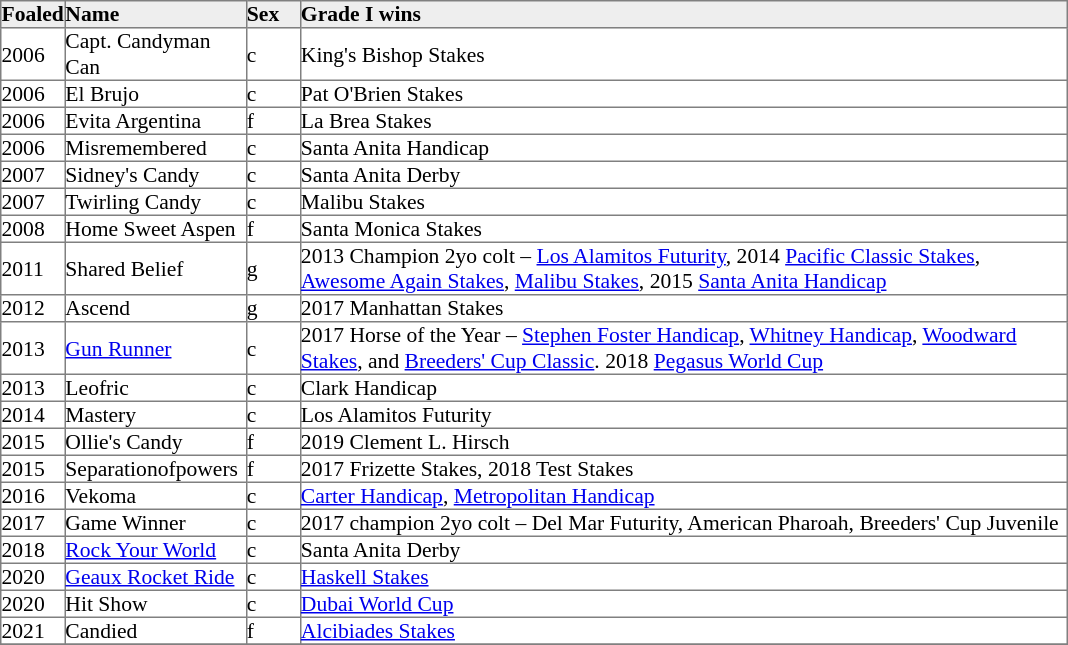<table border="1" cellpadding="0" style="border-collapse: collapse; font-size:90%">
<tr bgcolor="#eeeeee">
<td width="35px"><strong>Foaled</strong></td>
<td width="120px"><strong>Name</strong></td>
<td width="35px"><strong>Sex</strong></td>
<td width="510px"><strong>Grade I wins</strong></td>
</tr>
<tr>
<td>2006</td>
<td>Capt. Candyman Can</td>
<td>c</td>
<td>King's Bishop Stakes</td>
</tr>
<tr>
<td>2006</td>
<td>El Brujo</td>
<td>c</td>
<td>Pat O'Brien Stakes</td>
</tr>
<tr>
<td>2006</td>
<td>Evita Argentina</td>
<td>f</td>
<td>La Brea Stakes</td>
</tr>
<tr>
<td>2006</td>
<td>Misremembered</td>
<td>c</td>
<td>Santa Anita Handicap</td>
</tr>
<tr>
<td>2007</td>
<td>Sidney's Candy</td>
<td>c</td>
<td>Santa Anita Derby</td>
</tr>
<tr>
<td>2007</td>
<td>Twirling Candy</td>
<td>c</td>
<td>Malibu Stakes</td>
</tr>
<tr>
<td>2008</td>
<td>Home Sweet Aspen</td>
<td>f</td>
<td>Santa Monica Stakes</td>
</tr>
<tr>
<td>2011</td>
<td>Shared Belief</td>
<td>g</td>
<td>2013 Champion 2yo colt – <a href='#'>Los Alamitos Futurity</a>, 2014 <a href='#'>Pacific Classic Stakes</a>, <a href='#'>Awesome Again Stakes</a>, <a href='#'>Malibu Stakes</a>, 2015 <a href='#'>Santa Anita Handicap</a></td>
</tr>
<tr>
<td>2012</td>
<td>Ascend</td>
<td>g</td>
<td>2017 Manhattan Stakes</td>
</tr>
<tr>
<td>2013</td>
<td><a href='#'>Gun Runner</a></td>
<td>c</td>
<td>2017 Horse of the Year – <a href='#'>Stephen Foster Handicap</a>, <a href='#'>Whitney Handicap</a>, <a href='#'>Woodward Stakes</a>, and <a href='#'>Breeders' Cup Classic</a>. 2018 <a href='#'>Pegasus World Cup</a></td>
</tr>
<tr>
<td>2013</td>
<td>Leofric</td>
<td>c</td>
<td>Clark Handicap</td>
</tr>
<tr>
<td>2014</td>
<td>Mastery</td>
<td>c</td>
<td>Los Alamitos Futurity</td>
</tr>
<tr>
<td>2015</td>
<td>Ollie's Candy</td>
<td>f</td>
<td>2019 Clement L. Hirsch</td>
</tr>
<tr>
<td>2015</td>
<td>Separationofpowers</td>
<td>f</td>
<td>2017 Frizette Stakes, 2018 Test Stakes</td>
</tr>
<tr>
<td>2016</td>
<td>Vekoma</td>
<td>c</td>
<td><a href='#'>Carter Handicap</a>, <a href='#'>Metropolitan Handicap</a></td>
</tr>
<tr>
<td>2017</td>
<td>Game Winner</td>
<td>c</td>
<td>2017 champion 2yo colt – Del Mar Futurity, American Pharoah, Breeders' Cup Juvenile</td>
</tr>
<tr>
<td>2018</td>
<td><a href='#'>Rock Your World</a></td>
<td>c</td>
<td>Santa Anita Derby</td>
</tr>
<tr>
<td>2020</td>
<td><a href='#'>Geaux Rocket Ride</a></td>
<td>c</td>
<td><a href='#'>Haskell Stakes</a></td>
</tr>
<tr>
<td>2020</td>
<td>Hit Show</td>
<td>c</td>
<td><a href='#'>Dubai World Cup</a></td>
</tr>
<tr>
<td>2021</td>
<td>Candied</td>
<td>f</td>
<td><a href='#'>Alcibiades Stakes</a></td>
</tr>
<tr>
</tr>
</table>
